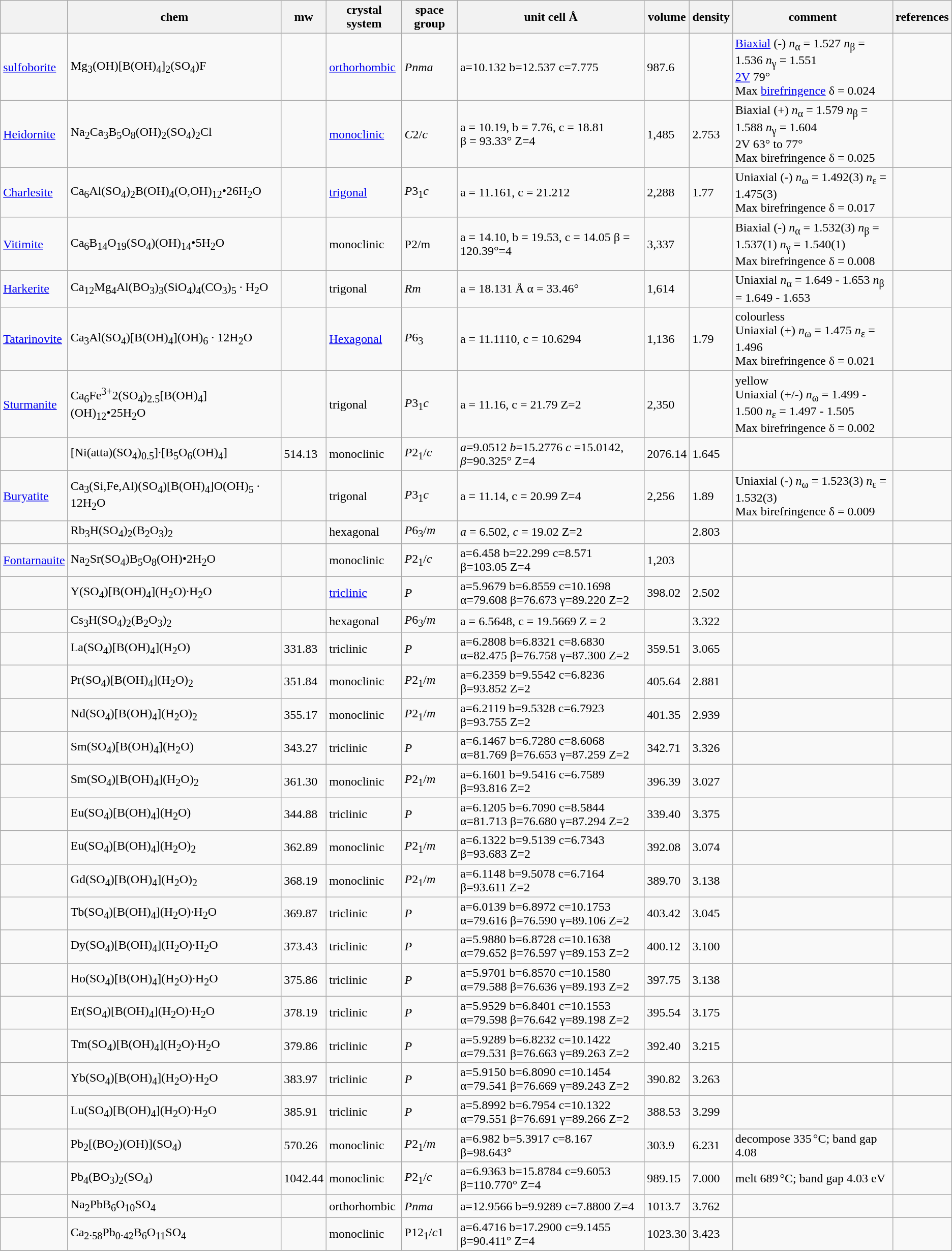<table class="wikitable">
<tr>
<th></th>
<th>chem</th>
<th>mw</th>
<th>crystal system</th>
<th>space group</th>
<th>unit cell Å</th>
<th>volume</th>
<th>density</th>
<th>comment</th>
<th>references</th>
</tr>
<tr>
<td><a href='#'>sulfoborite</a></td>
<td>Mg<sub>3</sub>(OH)[B(OH)<sub>4</sub>]<sub>2</sub>(SO<sub>4</sub>)F</td>
<td></td>
<td><a href='#'>orthorhombic</a></td>
<td><em>Pnma</em></td>
<td>a=10.132 b=12.537 c=7.775</td>
<td>987.6</td>
<td></td>
<td><a href='#'>Biaxial</a> (-) <em>n</em><sub>α</sub> = 1.527 <em>n</em><sub>β</sub> = 1.536 <em>n</em><sub>γ</sub> = 1.551<br><a href='#'>2V</a> 79°<br>Max <a href='#'>birefringence</a> δ = 0.024</td>
<td></td>
</tr>
<tr>
<td><a href='#'>Heidornite</a></td>
<td>Na<sub>2</sub>Ca<sub>3</sub>B<sub>5</sub>O<sub>8</sub>(OH)<sub>2</sub>(SO<sub>4</sub>)<sub>2</sub>Cl</td>
<td></td>
<td><a href='#'>monoclinic</a></td>
<td><em>C</em>2/<em>c</em></td>
<td>a = 10.19, b = 7.76, c = 18.81<br>β = 93.33° Z=4</td>
<td>1,485</td>
<td>2.753</td>
<td>Biaxial (+) <em>n</em><sub>α</sub> = 1.579 <em>n</em><sub>β</sub> = 1.588 <em>n</em><sub>γ</sub> = 1.604<br>2V 63° to 77°<br>Max birefringence δ = 0.025</td>
<td></td>
</tr>
<tr>
<td><a href='#'>Charlesite</a></td>
<td>Ca<sub>6</sub>Al(SO<sub>4</sub>)<sub>2</sub>B(OH)<sub>4</sub>(O,OH)<sub>12</sub>•26H<sub>2</sub>O</td>
<td></td>
<td><a href='#'>trigonal</a></td>
<td><em>P</em>3<sub>1</sub><em>c</em></td>
<td>a = 11.161, c = 21.212</td>
<td>2,288</td>
<td>1.77</td>
<td>Uniaxial (-) <em>n</em><sub>ω</sub> = 1.492(3) <em>n</em><sub>ε</sub> = 1.475(3)<br>Max birefringence δ = 0.017</td>
<td></td>
</tr>
<tr>
<td><a href='#'>Vitimite</a></td>
<td>Ca<sub>6</sub>B<sub>14</sub>O<sub>19</sub>(SO<sub>4</sub>)(OH)<sub>14</sub>•5H<sub>2</sub>O</td>
<td></td>
<td>monoclinic</td>
<td>P2/m</td>
<td>a = 14.10, b = 19.53, c = 14.05 β = 120.39°=4</td>
<td>3,337</td>
<td></td>
<td>Biaxial (-) <em>n</em><sub>α</sub> = 1.532(3) <em>n</em><sub>β</sub> = 1.537(1) <em>n</em><sub>γ</sub> = 1.540(1)<br>Max birefringence δ = 0.008</td>
<td></td>
</tr>
<tr>
<td><a href='#'>Harkerite</a></td>
<td>Ca<sub>12</sub>Mg<sub>4</sub>Al(BO<sub>3</sub>)<sub>3</sub>(SiO<sub>4</sub>)<sub>4</sub>(CO<sub>3</sub>)<sub>5</sub> · H<sub>2</sub>O</td>
<td></td>
<td>trigonal</td>
<td><em>R</em><em>m</em></td>
<td>a = 18.131 Å α = 33.46°</td>
<td>1,614</td>
<td></td>
<td>Uniaxial <em>n</em><sub>α</sub> = 1.649 - 1.653 <em>n</em><sub>β</sub> = 1.649 - 1.653</td>
<td></td>
</tr>
<tr>
<td><a href='#'>Tatarinovite</a></td>
<td>Ca<sub>3</sub>Al(SO<sub>4</sub>)[B(OH)<sub>4</sub>](OH)<sub>6</sub> · 12H<sub>2</sub>O</td>
<td></td>
<td><a href='#'>Hexagonal</a></td>
<td><em>P</em>6<sub>3</sub></td>
<td>a = 11.1110, c = 10.6294</td>
<td>1,136</td>
<td>1.79</td>
<td>colourless<br>Uniaxial (+) <em>n</em><sub>ω</sub> = 1.475 <em>n</em><sub>ε</sub> = 1.496<br>Max birefringence δ = 0.021</td>
<td></td>
</tr>
<tr>
<td><a href='#'>Sturmanite</a></td>
<td>Ca<sub>6</sub>Fe<sup>3+</sup>2(SO<sub>4</sub>)<sub>2.5</sub>[B(OH)<sub>4</sub>](OH)<sub>12</sub>•25H<sub>2</sub>O</td>
<td></td>
<td>trigonal</td>
<td><em>P</em>3<sub>1</sub><em>c</em></td>
<td>a = 11.16, c = 21.79 Z=2</td>
<td>2,350</td>
<td></td>
<td>yellow<br>Uniaxial (+/-) <em>n</em><sub>ω</sub> = 1.499 - 1.500 <em>n</em><sub>ε</sub> = 1.497 - 1.505<br>Max birefringence δ = 0.002</td>
<td></td>
</tr>
<tr>
<td></td>
<td>[Ni(atta)(SO<sub>4</sub>)<sub>0.5</sub>]·[B<sub>5</sub>O<sub>6</sub>(OH)<sub>4</sub>]</td>
<td>514.13</td>
<td>monoclinic</td>
<td><em>P</em>2<sub>1</sub>/<em>c</em></td>
<td><em>a</em>=9.0512 <em>b</em>=15.2776 <em>c</em> =15.0142, <em>β</em>=90.325° Z=4</td>
<td>2076.14</td>
<td>1.645</td>
<td></td>
<td></td>
</tr>
<tr>
<td><a href='#'>Buryatite</a></td>
<td>Ca<sub>3</sub>(Si,Fe,Al)(SO<sub>4</sub>)[B(OH)<sub>4</sub>]O(OH)<sub>5</sub> · 12H<sub>2</sub>O</td>
<td></td>
<td>trigonal</td>
<td><em>P</em>3<sub>1</sub><em>c</em></td>
<td>a = 11.14, c = 20.99 Z=4</td>
<td>2,256</td>
<td>1.89</td>
<td>Uniaxial (-) <em>n</em><sub>ω</sub> = 1.523(3) <em>n</em><sub>ε</sub> = 1.532(3)<br>Max birefringence δ = 0.009</td>
<td></td>
</tr>
<tr>
<td></td>
<td>Rb<sub>3</sub>H(SO<sub>4</sub>)<sub>2</sub>(B<sub>2</sub>O<sub>3</sub>)<sub>2</sub></td>
<td></td>
<td>hexagonal</td>
<td><em>P</em>6<sub>3</sub>/<em>m</em></td>
<td><em>a</em> = 6.502, <em>c</em> = 19.02 Z=2</td>
<td></td>
<td>2.803</td>
<td></td>
<td></td>
</tr>
<tr>
<td><a href='#'>Fontarnauite</a></td>
<td>Na<sub>2</sub>Sr(SO<sub>4</sub>)B<sub>5</sub>O<sub>8</sub>(OH)•2H<sub>2</sub>O</td>
<td></td>
<td>monoclinic</td>
<td><em>P</em>2<sub>1</sub>/<em>c</em></td>
<td>a=6.458 b=22.299 c=8.571 β=103.05 Z=4</td>
<td>1,203</td>
<td></td>
<td></td>
<td></td>
</tr>
<tr>
<td></td>
<td>Y(SO<sub>4</sub>)[B(OH)<sub>4</sub>](H<sub>2</sub>O)·H<sub>2</sub>O</td>
<td></td>
<td><a href='#'>triclinic</a></td>
<td><em>P</em></td>
<td>a=5.9679 b=6.8559 c=10.1698 α=79.608 β=76.673 γ=89.220 Z=2</td>
<td>398.02</td>
<td>2.502</td>
<td></td>
<td></td>
</tr>
<tr>
<td></td>
<td>Cs<sub>3</sub>H(SO<sub>4</sub>)<sub>2</sub>(B<sub>2</sub>O<sub>3</sub>)<sub>2</sub></td>
<td></td>
<td>hexagonal</td>
<td><em>P</em>6<sub>3</sub>/<em>m</em></td>
<td>a = 6.5648, c = 19.5669 Z = 2</td>
<td></td>
<td>3.322</td>
<td></td>
<td></td>
</tr>
<tr>
<td></td>
<td>La(SO<sub>4</sub>)[B(OH)<sub>4</sub>](H<sub>2</sub>O)</td>
<td>331.83</td>
<td>triclinic</td>
<td><em>P</em></td>
<td>a=6.2808 b=6.8321 c=8.6830 α=82.475 β=76.758 γ=87.300 Z=2</td>
<td>359.51</td>
<td>3.065</td>
<td></td>
<td></td>
</tr>
<tr>
<td></td>
<td>Pr(SO<sub>4</sub>)[B(OH)<sub>4</sub>](H<sub>2</sub>O)<sub>2</sub></td>
<td>351.84</td>
<td>monoclinic</td>
<td><em>P</em>2<sub>1</sub>/<em>m</em></td>
<td>a=6.2359 b=9.5542 c=6.8236 β=93.852 Z=2</td>
<td>405.64</td>
<td>2.881</td>
<td></td>
<td></td>
</tr>
<tr>
<td></td>
<td>Nd(SO<sub>4</sub>)[B(OH)<sub>4</sub>](H<sub>2</sub>O)<sub>2</sub></td>
<td>355.17</td>
<td>monoclinic</td>
<td><em>P</em>2<sub>1</sub>/<em>m</em></td>
<td>a=6.2119 b=9.5328 c=6.7923 β=93.755 Z=2</td>
<td>401.35</td>
<td>2.939</td>
<td></td>
<td></td>
</tr>
<tr>
<td></td>
<td>Sm(SO<sub>4</sub>)[B(OH)<sub>4</sub>](H<sub>2</sub>O)</td>
<td>343.27</td>
<td>triclinic</td>
<td><em>P</em></td>
<td>a=6.1467 b=6.7280 c=8.6068 α=81.769 β=76.653 γ=87.259 Z=2</td>
<td>342.71</td>
<td>3.326</td>
<td></td>
<td></td>
</tr>
<tr>
<td></td>
<td>Sm(SO<sub>4</sub>)[B(OH)<sub>4</sub>](H<sub>2</sub>O)<sub>2</sub></td>
<td>361.30</td>
<td>monoclinic</td>
<td><em>P</em>2<sub>1</sub>/<em>m</em></td>
<td>a=6.1601 b=9.5416 c=6.7589 β=93.816 Z=2</td>
<td>396.39</td>
<td>3.027</td>
<td></td>
<td></td>
</tr>
<tr>
<td></td>
<td>Eu(SO<sub>4</sub>)[B(OH)<sub>4</sub>](H<sub>2</sub>O)</td>
<td>344.88</td>
<td>triclinic</td>
<td><em>P</em></td>
<td>a=6.1205 b=6.7090 c=8.5844 α=81.713 β=76.680 γ=87.294 Z=2</td>
<td>339.40</td>
<td>3.375</td>
<td></td>
<td></td>
</tr>
<tr>
<td></td>
<td>Eu(SO<sub>4</sub>)[B(OH)<sub>4</sub>](H<sub>2</sub>O)<sub>2</sub></td>
<td>362.89</td>
<td>monoclinic</td>
<td><em>P</em>2<sub>1</sub>/<em>m</em></td>
<td>a=6.1322 b=9.5139 c=6.7343 β=93.683 Z=2</td>
<td>392.08</td>
<td>3.074</td>
<td></td>
<td></td>
</tr>
<tr>
<td></td>
<td>Gd(SO<sub>4</sub>)[B(OH)<sub>4</sub>](H<sub>2</sub>O)<sub>2</sub></td>
<td>368.19</td>
<td>monoclinic</td>
<td><em>P</em>2<sub>1</sub>/<em>m</em></td>
<td>a=6.1148 b=9.5078 c=6.7164 β=93.611 Z=2</td>
<td>389.70</td>
<td>3.138</td>
<td></td>
<td></td>
</tr>
<tr>
<td></td>
<td>Tb(SO<sub>4</sub>)[B(OH)<sub>4</sub>](H<sub>2</sub>O)·H<sub>2</sub>O</td>
<td>369.87</td>
<td>triclinic</td>
<td><em>P</em></td>
<td>a=6.0139 b=6.8972 c=10.1753 α=79.616 β=76.590 γ=89.106 Z=2</td>
<td>403.42</td>
<td>3.045</td>
<td></td>
<td></td>
</tr>
<tr>
<td></td>
<td>Dy(SO<sub>4</sub>)[B(OH)<sub>4</sub>](H<sub>2</sub>O)·H<sub>2</sub>O</td>
<td>373.43</td>
<td>triclinic</td>
<td><em>P</em></td>
<td>a=5.9880 b=6.8728 c=10.1638 α=79.652 β=76.597 γ=89.153 Z=2</td>
<td>400.12</td>
<td>3.100</td>
<td></td>
<td></td>
</tr>
<tr>
<td></td>
<td>Ho(SO<sub>4</sub>)[B(OH)<sub>4</sub>](H<sub>2</sub>O)·H<sub>2</sub>O</td>
<td>375.86</td>
<td>triclinic</td>
<td><em>P</em></td>
<td>a=5.9701 b=6.8570 c=10.1580 α=79.588 β=76.636 γ=89.193 Z=2</td>
<td>397.75</td>
<td>3.138</td>
<td></td>
<td></td>
</tr>
<tr>
<td></td>
<td>Er(SO<sub>4</sub>)[B(OH)<sub>4</sub>](H<sub>2</sub>O)·H<sub>2</sub>O</td>
<td>378.19</td>
<td>triclinic</td>
<td><em>P</em></td>
<td>a=5.9529 b=6.8401 c=10.1553 α=79.598 β=76.642 γ=89.198 Z=2</td>
<td>395.54</td>
<td>3.175</td>
<td></td>
<td></td>
</tr>
<tr>
<td></td>
<td>Tm(SO<sub>4</sub>)[B(OH)<sub>4</sub>](H<sub>2</sub>O)·H<sub>2</sub>O</td>
<td>379.86</td>
<td>triclinic</td>
<td><em>P</em></td>
<td>a=5.9289 b=6.8232 c=10.1422 α=79.531 β=76.663 γ=89.263 Z=2</td>
<td>392.40</td>
<td>3.215</td>
<td></td>
<td></td>
</tr>
<tr>
<td></td>
<td>Yb(SO<sub>4</sub>)[B(OH)<sub>4</sub>](H<sub>2</sub>O)·H<sub>2</sub>O</td>
<td>383.97</td>
<td>triclinic</td>
<td><em>P</em></td>
<td>a=5.9150 b=6.8090 c=10.1454 α=79.541 β=76.669 γ=89.243 Z=2</td>
<td>390.82</td>
<td>3.263</td>
<td></td>
<td></td>
</tr>
<tr>
<td></td>
<td>Lu(SO<sub>4</sub>)[B(OH)<sub>4</sub>](H<sub>2</sub>O)·H<sub>2</sub>O</td>
<td>385.91</td>
<td>triclinic</td>
<td><em>P</em></td>
<td>a=5.8992 b=6.7954 c=10.1322 α=79.551 β=76.691 γ=89.266 Z=2</td>
<td>388.53</td>
<td>3.299</td>
<td></td>
<td></td>
</tr>
<tr>
<td></td>
<td>Pb<sub>2</sub>[(BO<sub>2</sub>)(OH)](SO<sub>4</sub>)</td>
<td>570.26</td>
<td>monoclinic</td>
<td><em>P</em>2<sub>1</sub>/<em>m</em></td>
<td>a=6.982 b=5.3917 c=8.167 β=98.643°</td>
<td>303.9</td>
<td>6.231</td>
<td>decompose 335 °C; band gap 4.08</td>
<td></td>
</tr>
<tr>
<td></td>
<td>Pb<sub>4</sub>(BO<sub>3</sub>)<sub>2</sub>(SO<sub>4</sub>)</td>
<td>1042.44</td>
<td>monoclinic</td>
<td><em>P</em>2<sub>1</sub>/<em>c</em></td>
<td>a=6.9363 b=15.8784 c=9.6053 β=110.770° Z=4</td>
<td>989.15</td>
<td>7.000</td>
<td>melt 689 °C; band gap 4.03 eV</td>
<td></td>
</tr>
<tr>
<td></td>
<td>Na<sub>2</sub>PbB<sub>6</sub>O<sub>10</sub>SO<sub>4</sub></td>
<td></td>
<td>orthorhombic</td>
<td><em>Pnma</em></td>
<td>a=12.9566 b=9.9289 c=7.8800 Z=4</td>
<td>1013.7</td>
<td>3.762</td>
<td></td>
<td></td>
</tr>
<tr>
<td></td>
<td>Ca<sub>2</sub>.<sub>58</sub>Pb<sub>0</sub>.<sub>42</sub>B<sub>6</sub>O<sub>11</sub>SO<sub>4</sub></td>
<td></td>
<td>monoclinic</td>
<td>P12<sub>1</sub>/<em>c</em>1</td>
<td>a=6.4716 b=17.2900 c=9.1455 β=90.411° Z=4</td>
<td>1023.30</td>
<td>3.423</td>
<td></td>
<td></td>
</tr>
<tr>
</tr>
</table>
